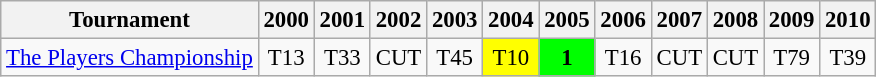<table class="wikitable" style="font-size:95%;text-align:center;">
<tr>
<th>Tournament</th>
<th>2000</th>
<th>2001</th>
<th>2002</th>
<th>2003</th>
<th>2004</th>
<th>2005</th>
<th>2006</th>
<th>2007</th>
<th>2008</th>
<th>2009</th>
<th>2010</th>
</tr>
<tr>
<td align=left><a href='#'>The Players Championship</a></td>
<td>T13</td>
<td>T33</td>
<td>CUT</td>
<td>T45</td>
<td style="background:yellow;">T10</td>
<td style="background:lime;"><strong>1</strong></td>
<td>T16</td>
<td>CUT</td>
<td>CUT</td>
<td>T79</td>
<td>T39</td>
</tr>
</table>
